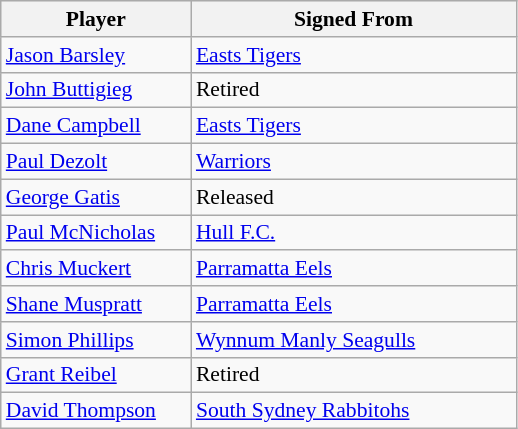<table class="wikitable" style="font-size:90%">
<tr style="background:#efefef;">
<th style="width:120px;">Player</th>
<th style="width:210px;">Signed From</th>
</tr>
<tr>
<td><a href='#'>Jason Barsley</a></td>
<td> <a href='#'>Easts Tigers</a></td>
</tr>
<tr>
<td><a href='#'>John Buttigieg</a></td>
<td>Retired</td>
</tr>
<tr>
<td><a href='#'>Dane Campbell</a></td>
<td> <a href='#'>Easts Tigers</a></td>
</tr>
<tr>
<td><a href='#'>Paul Dezolt</a></td>
<td> <a href='#'>Warriors</a></td>
</tr>
<tr>
<td><a href='#'>George Gatis</a></td>
<td>Released</td>
</tr>
<tr>
<td><a href='#'>Paul McNicholas</a></td>
<td> <a href='#'>Hull F.C.</a></td>
</tr>
<tr>
<td><a href='#'>Chris Muckert</a></td>
<td> <a href='#'>Parramatta Eels</a></td>
</tr>
<tr>
<td><a href='#'>Shane Muspratt</a></td>
<td> <a href='#'>Parramatta Eels</a></td>
</tr>
<tr>
<td><a href='#'>Simon Phillips</a></td>
<td> <a href='#'>Wynnum Manly Seagulls</a></td>
</tr>
<tr>
<td><a href='#'>Grant Reibel</a></td>
<td>Retired</td>
</tr>
<tr>
<td><a href='#'>David Thompson</a></td>
<td> <a href='#'>South Sydney Rabbitohs</a></td>
</tr>
</table>
